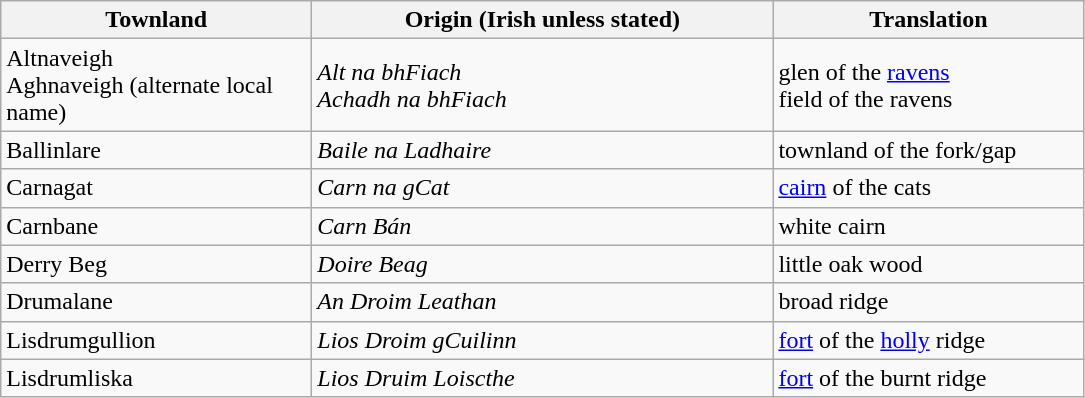<table class="wikitable" style="margin:0; border:1px solid darkgrey;">
<tr>
<th style="width:200px;">Townland</th>
<th style="width:300px;">Origin (Irish unless stated)</th>
<th style="width:200px;">Translation</th>
</tr>
<tr>
<td>Altnaveigh<br>Aghnaveigh (alternate local name)</td>
<td><em>Alt na bhFiach</em><br><em>Achadh na bhFiach</em></td>
<td>glen of the <a href='#'>ravens</a><br>field of the ravens</td>
</tr>
<tr>
<td>Ballinlare</td>
<td><em>Baile na Ladhaire</em></td>
<td>townland of the fork/gap</td>
</tr>
<tr>
<td>Carnagat</td>
<td><em>Carn na gCat</em></td>
<td><a href='#'>cairn</a> of the cats</td>
</tr>
<tr>
<td>Carnbane</td>
<td><em>Carn Bán</em></td>
<td>white cairn</td>
</tr>
<tr>
<td>Derry Beg</td>
<td><em>Doire Beag</em></td>
<td>little oak wood</td>
</tr>
<tr>
<td>Drumalane</td>
<td><em>An Droim Leathan</em></td>
<td>broad ridge</td>
</tr>
<tr>
<td>Lisdrumgullion</td>
<td><em>Lios Droim gCuilinn</em></td>
<td><a href='#'>fort</a> of the <a href='#'>holly</a> ridge</td>
</tr>
<tr>
<td>Lisdrumliska</td>
<td><em>Lios Druim Loiscthe</em></td>
<td><a href='#'>fort</a> of the burnt ridge</td>
</tr>
</table>
